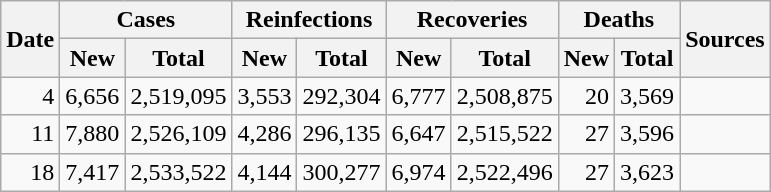<table class="wikitable sortable mw-collapsible mw-collapsed sticky-header-multi sort-under" style="text-align:right;">
<tr>
<th rowspan=2>Date</th>
<th colspan=2>Cases</th>
<th colspan=2>Reinfections</th>
<th colspan=2>Recoveries</th>
<th colspan=2>Deaths</th>
<th rowspan=2 class="unsortable">Sources</th>
</tr>
<tr>
<th>New</th>
<th>Total</th>
<th>New</th>
<th>Total</th>
<th>New</th>
<th>Total</th>
<th>New</th>
<th>Total</th>
</tr>
<tr>
<td>4</td>
<td>6,656</td>
<td>2,519,095</td>
<td>3,553</td>
<td>292,304</td>
<td>6,777</td>
<td>2,508,875</td>
<td>20</td>
<td>3,569</td>
<td></td>
</tr>
<tr>
<td>11</td>
<td>7,880</td>
<td>2,526,109</td>
<td>4,286</td>
<td>296,135</td>
<td>6,647</td>
<td>2,515,522</td>
<td>27</td>
<td>3,596</td>
<td></td>
</tr>
<tr>
<td>18</td>
<td>7,417</td>
<td>2,533,522</td>
<td>4,144</td>
<td>300,277</td>
<td>6,974</td>
<td>2,522,496</td>
<td>27</td>
<td>3,623</td>
<td></td>
</tr>
</table>
